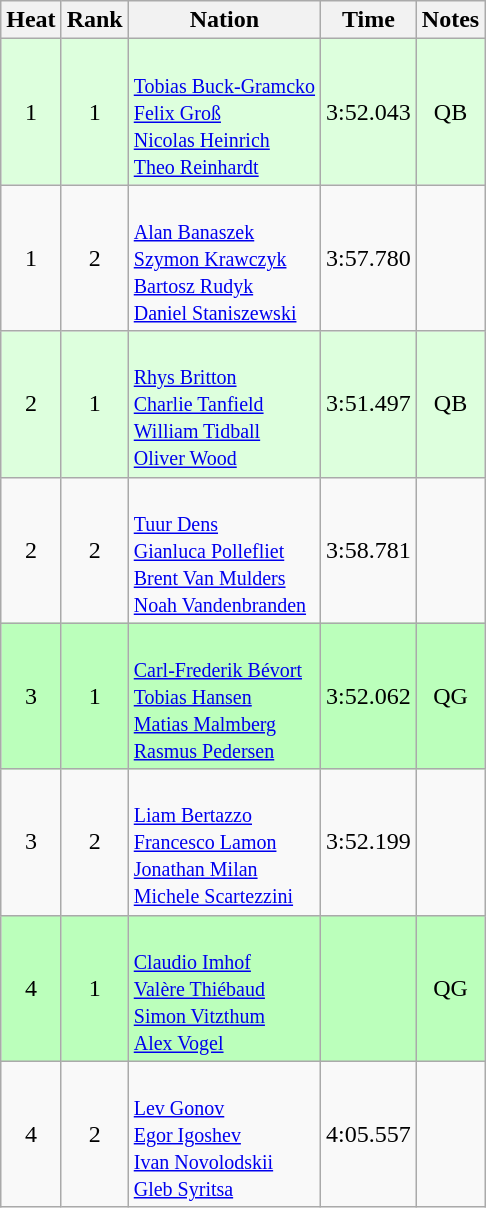<table class="wikitable sortable" style="text-align:center">
<tr>
<th>Heat</th>
<th>Rank</th>
<th>Nation</th>
<th>Time</th>
<th>Notes</th>
</tr>
<tr bgcolor=ddffdd>
<td>1</td>
<td>1</td>
<td align=left><br><small><a href='#'>Tobias Buck-Gramcko</a><br><a href='#'>Felix Groß</a><br><a href='#'>Nicolas Heinrich</a><br><a href='#'>Theo Reinhardt</a></small></td>
<td>3:52.043</td>
<td>QB</td>
</tr>
<tr>
<td>1</td>
<td>2</td>
<td align=left><br><small><a href='#'>Alan Banaszek</a><br><a href='#'>Szymon Krawczyk</a><br><a href='#'>Bartosz Rudyk</a><br><a href='#'>Daniel Staniszewski</a></small></td>
<td>3:57.780</td>
<td></td>
</tr>
<tr bgcolor=ddffdd>
<td>2</td>
<td>1</td>
<td align=left><br><small><a href='#'>Rhys Britton</a><br><a href='#'>Charlie Tanfield</a><br><a href='#'>William Tidball</a><br><a href='#'>Oliver Wood</a></small></td>
<td>3:51.497</td>
<td>QB</td>
</tr>
<tr>
<td>2</td>
<td>2</td>
<td align=left><br><small><a href='#'>Tuur Dens</a><br><a href='#'>Gianluca Pollefliet</a><br><a href='#'>Brent Van Mulders</a><br><a href='#'>Noah Vandenbranden</a></small></td>
<td>3:58.781</td>
<td></td>
</tr>
<tr bgcolor=bbffbb>
<td>3</td>
<td>1</td>
<td align=left><br><small><a href='#'>Carl-Frederik Bévort</a><br><a href='#'>Tobias Hansen</a><br><a href='#'>Matias Malmberg</a><br><a href='#'>Rasmus Pedersen</a></small></td>
<td>3:52.062</td>
<td>QG</td>
</tr>
<tr>
<td>3</td>
<td>2</td>
<td align=left><br><small><a href='#'>Liam Bertazzo</a><br><a href='#'>Francesco Lamon</a><br><a href='#'>Jonathan Milan</a><br><a href='#'>Michele Scartezzini</a></small></td>
<td>3:52.199</td>
<td></td>
</tr>
<tr bgcolor=bbffbb>
<td>4</td>
<td>1</td>
<td align=left><br><small><a href='#'>Claudio Imhof</a><br><a href='#'>Valère Thiébaud</a><br><a href='#'>Simon Vitzthum</a><br><a href='#'>Alex Vogel</a></small></td>
<td></td>
<td>QG</td>
</tr>
<tr>
<td>4</td>
<td>2</td>
<td align=left><br><small><a href='#'>Lev Gonov</a><br><a href='#'>Egor Igoshev</a><br><a href='#'>Ivan Novolodskii</a><br><a href='#'>Gleb Syritsa</a></small></td>
<td>4:05.557</td>
<td></td>
</tr>
</table>
